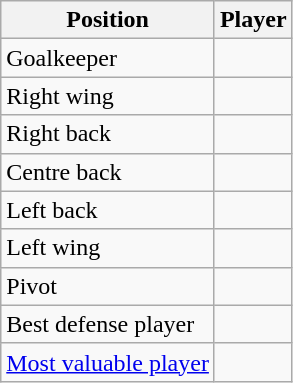<table class="wikitable">
<tr>
<th>Position</th>
<th>Player</th>
</tr>
<tr>
<td>Goalkeeper</td>
<td></td>
</tr>
<tr>
<td>Right wing</td>
<td></td>
</tr>
<tr>
<td>Right back</td>
<td></td>
</tr>
<tr>
<td>Centre back</td>
<td></td>
</tr>
<tr>
<td>Left back</td>
<td></td>
</tr>
<tr>
<td>Left wing</td>
<td></td>
</tr>
<tr>
<td>Pivot</td>
<td></td>
</tr>
<tr>
<td>Best defense player</td>
<td></td>
</tr>
<tr>
<td><a href='#'>Most valuable player</a></td>
<td></td>
</tr>
</table>
